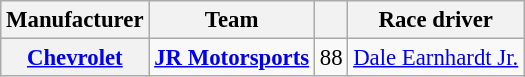<table class="wikitable" style="font-size: 95%">
<tr>
<th>Manufacturer</th>
<th>Team</th>
<th></th>
<th>Race driver</th>
</tr>
<tr>
<th><a href='#'>Chevrolet</a></th>
<td style="text-align:center;"><strong><a href='#'>JR Motorsports</a></strong></td>
<td>88</td>
<td><a href='#'>Dale Earnhardt Jr.</a></td>
</tr>
</table>
